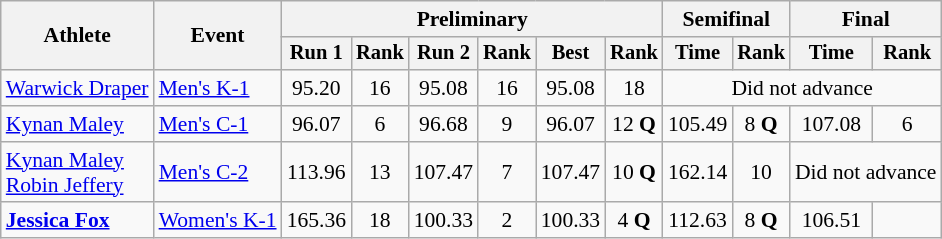<table class="wikitable" style="font-size:90%">
<tr>
<th rowspan="2">Athlete</th>
<th rowspan="2">Event</th>
<th colspan="6">Preliminary</th>
<th colspan="2">Semifinal</th>
<th colspan="2">Final</th>
</tr>
<tr style="font-size:95%">
<th>Run 1</th>
<th>Rank</th>
<th>Run 2</th>
<th>Rank</th>
<th>Best</th>
<th>Rank</th>
<th>Time</th>
<th>Rank</th>
<th>Time</th>
<th>Rank</th>
</tr>
<tr align=center>
<td align=left><a href='#'>Warwick Draper</a></td>
<td align=left><a href='#'>Men's K-1</a></td>
<td>95.20</td>
<td>16</td>
<td>95.08</td>
<td>16</td>
<td>95.08</td>
<td>18</td>
<td colspan=4>Did not advance</td>
</tr>
<tr align=center>
<td align=left><a href='#'>Kynan Maley</a></td>
<td align=left><a href='#'>Men's C-1</a></td>
<td>96.07</td>
<td>6</td>
<td>96.68</td>
<td>9</td>
<td>96.07</td>
<td>12 <strong>Q</strong></td>
<td>105.49</td>
<td>8 <strong>Q</strong></td>
<td>107.08</td>
<td>6</td>
</tr>
<tr align=center>
<td align=left><a href='#'>Kynan Maley</a><br><a href='#'>Robin Jeffery</a></td>
<td align=left><a href='#'>Men's C-2</a></td>
<td>113.96</td>
<td>13</td>
<td>107.47</td>
<td>7</td>
<td>107.47</td>
<td>10 <strong>Q</strong></td>
<td>162.14</td>
<td>10</td>
<td colspan=4>Did not advance</td>
</tr>
<tr align=center>
<td align=left><strong><a href='#'>Jessica Fox</a></strong></td>
<td align=left><a href='#'>Women's K-1</a></td>
<td>165.36</td>
<td>18</td>
<td>100.33</td>
<td>2</td>
<td>100.33</td>
<td>4 <strong>Q</strong></td>
<td>112.63</td>
<td>8 <strong>Q</strong></td>
<td>106.51</td>
<td></td>
</tr>
</table>
